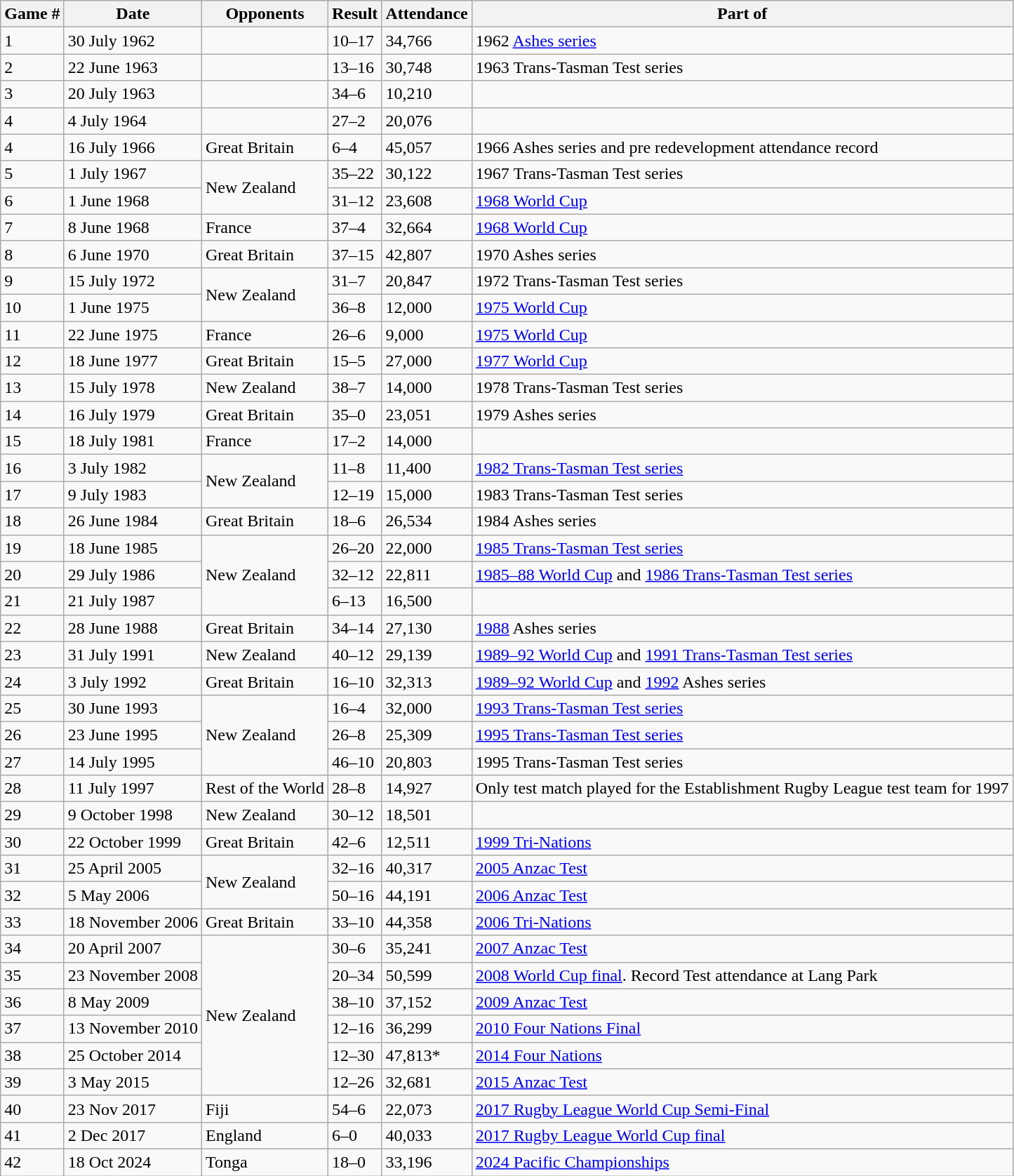<table class="wikitable">
<tr>
<th>Game #</th>
<th>Date</th>
<th>Opponents</th>
<th>Result</th>
<th>Attendance</th>
<th>Part of</th>
</tr>
<tr>
<td>1</td>
<td>30 July 1962</td>
<td></td>
<td>10–17</td>
<td>34,766</td>
<td>1962 <a href='#'>Ashes series</a></td>
</tr>
<tr>
<td>2</td>
<td>22 June 1963</td>
<td></td>
<td>13–16</td>
<td>30,748</td>
<td>1963 Trans-Tasman Test series</td>
</tr>
<tr>
<td>3</td>
<td>20 July 1963</td>
<td></td>
<td>34–6</td>
<td>10,210</td>
<td></td>
</tr>
<tr>
<td>4</td>
<td>4 July 1964</td>
<td></td>
<td>27–2</td>
<td>20,076</td>
<td></td>
</tr>
<tr>
<td>4</td>
<td>16 July 1966</td>
<td> Great Britain</td>
<td>6–4</td>
<td>45,057</td>
<td>1966 Ashes series and pre redevelopment attendance record</td>
</tr>
<tr>
<td>5</td>
<td>1 July 1967</td>
<td rowspan=2> New Zealand</td>
<td>35–22</td>
<td>30,122</td>
<td>1967 Trans-Tasman Test series</td>
</tr>
<tr>
<td>6</td>
<td>1 June 1968</td>
<td>31–12</td>
<td>23,608</td>
<td><a href='#'>1968 World Cup</a></td>
</tr>
<tr>
<td>7</td>
<td>8 June 1968</td>
<td> France</td>
<td>37–4</td>
<td>32,664</td>
<td><a href='#'>1968 World Cup</a></td>
</tr>
<tr>
<td>8</td>
<td>6 June 1970</td>
<td> Great Britain</td>
<td>37–15</td>
<td>42,807</td>
<td>1970 Ashes series</td>
</tr>
<tr>
<td>9</td>
<td>15 July 1972</td>
<td rowspan=2> New Zealand</td>
<td>31–7</td>
<td>20,847</td>
<td>1972 Trans-Tasman Test series</td>
</tr>
<tr>
<td>10</td>
<td>1 June 1975</td>
<td>36–8</td>
<td>12,000</td>
<td><a href='#'>1975 World Cup</a></td>
</tr>
<tr>
<td>11</td>
<td>22 June 1975</td>
<td> France</td>
<td>26–6</td>
<td>9,000</td>
<td><a href='#'>1975 World Cup</a></td>
</tr>
<tr>
<td>12</td>
<td>18 June 1977</td>
<td> Great Britain</td>
<td>15–5</td>
<td>27,000</td>
<td><a href='#'>1977 World Cup</a></td>
</tr>
<tr>
<td>13</td>
<td>15 July 1978</td>
<td> New Zealand</td>
<td>38–7</td>
<td>14,000</td>
<td>1978 Trans-Tasman Test series</td>
</tr>
<tr>
<td>14</td>
<td>16 July 1979</td>
<td> Great Britain</td>
<td>35–0</td>
<td>23,051</td>
<td>1979 Ashes series</td>
</tr>
<tr>
<td>15</td>
<td>18 July 1981</td>
<td> France</td>
<td>17–2</td>
<td>14,000</td>
<td></td>
</tr>
<tr>
<td>16</td>
<td>3 July 1982</td>
<td rowspan=2> New Zealand</td>
<td>11–8</td>
<td>11,400</td>
<td><a href='#'>1982 Trans-Tasman Test series</a></td>
</tr>
<tr>
<td>17</td>
<td>9 July 1983</td>
<td>12–19</td>
<td>15,000</td>
<td>1983 Trans-Tasman Test series</td>
</tr>
<tr>
<td>18</td>
<td>26 June 1984</td>
<td> Great Britain</td>
<td>18–6</td>
<td>26,534</td>
<td>1984 Ashes series</td>
</tr>
<tr>
<td>19</td>
<td>18 June 1985</td>
<td rowspan=3> New Zealand</td>
<td>26–20</td>
<td>22,000</td>
<td style="text-align:left;"><a href='#'>1985 Trans-Tasman Test series</a></td>
</tr>
<tr>
<td>20</td>
<td>29 July 1986</td>
<td>32–12</td>
<td>22,811</td>
<td><a href='#'>1985–88 World Cup</a> and <a href='#'>1986 Trans-Tasman Test series</a></td>
</tr>
<tr>
<td>21</td>
<td>21 July 1987</td>
<td>6–13</td>
<td>16,500</td>
<td></td>
</tr>
<tr>
<td>22</td>
<td>28 June 1988</td>
<td> Great Britain</td>
<td>34–14</td>
<td>27,130</td>
<td><a href='#'>1988</a> Ashes series</td>
</tr>
<tr>
<td>23</td>
<td>31 July 1991</td>
<td> New Zealand</td>
<td>40–12</td>
<td>29,139</td>
<td><a href='#'>1989–92 World Cup</a> and <a href='#'>1991 Trans-Tasman Test series</a></td>
</tr>
<tr>
<td>24</td>
<td>3 July 1992</td>
<td> Great Britain</td>
<td>16–10</td>
<td>32,313</td>
<td><a href='#'>1989–92 World Cup</a> and <a href='#'>1992</a> Ashes series</td>
</tr>
<tr>
<td>25</td>
<td>30 June 1993</td>
<td rowspan=3> New Zealand</td>
<td>16–4</td>
<td>32,000</td>
<td><a href='#'>1993 Trans-Tasman Test series</a></td>
</tr>
<tr>
<td>26</td>
<td>23 June 1995</td>
<td>26–8</td>
<td>25,309</td>
<td><a href='#'>1995 Trans-Tasman Test series</a></td>
</tr>
<tr>
<td>27</td>
<td>14 July 1995</td>
<td>46–10</td>
<td>20,803</td>
<td>1995 Trans-Tasman Test series</td>
</tr>
<tr>
<td>28</td>
<td>11 July 1997</td>
<td> Rest of the World</td>
<td>28–8</td>
<td>14,927</td>
<td>Only test match played for the Establishment Rugby League test team for 1997</td>
</tr>
<tr>
<td>29</td>
<td>9 October 1998</td>
<td> New Zealand</td>
<td>30–12</td>
<td>18,501</td>
<td></td>
</tr>
<tr>
<td>30</td>
<td>22 October 1999</td>
<td> Great Britain</td>
<td>42–6</td>
<td>12,511</td>
<td><a href='#'>1999 Tri-Nations</a></td>
</tr>
<tr>
<td>31</td>
<td>25 April 2005</td>
<td rowspan=2> New Zealand</td>
<td>32–16</td>
<td>40,317</td>
<td><a href='#'>2005 Anzac Test</a></td>
</tr>
<tr>
<td>32</td>
<td>5 May 2006</td>
<td>50–16</td>
<td>44,191</td>
<td><a href='#'>2006 Anzac Test</a></td>
</tr>
<tr>
<td>33</td>
<td>18 November 2006</td>
<td> Great Britain</td>
<td>33–10</td>
<td>44,358</td>
<td><a href='#'>2006 Tri-Nations</a></td>
</tr>
<tr>
<td>34</td>
<td>20 April 2007</td>
<td rowspan=6> New Zealand</td>
<td>30–6</td>
<td>35,241</td>
<td><a href='#'>2007 Anzac Test</a></td>
</tr>
<tr>
<td>35</td>
<td>23 November 2008</td>
<td>20–34</td>
<td>50,599</td>
<td><a href='#'>2008 World Cup final</a>. Record Test attendance at Lang Park</td>
</tr>
<tr>
<td>36</td>
<td>8 May 2009</td>
<td>38–10</td>
<td>37,152</td>
<td><a href='#'>2009 Anzac Test</a></td>
</tr>
<tr>
<td>37</td>
<td>13 November 2010</td>
<td>12–16</td>
<td>36,299</td>
<td><a href='#'>2010 Four Nations Final</a></td>
</tr>
<tr>
<td>38</td>
<td>25 October 2014</td>
<td>12–30</td>
<td>47,813*</td>
<td><a href='#'>2014 Four Nations</a></td>
</tr>
<tr>
<td>39</td>
<td>3 May 2015</td>
<td>12–26</td>
<td>32,681</td>
<td><a href='#'>2015 Anzac Test</a></td>
</tr>
<tr>
<td>40</td>
<td>23 Nov 2017</td>
<td> Fiji</td>
<td>54–6</td>
<td>22,073</td>
<td><a href='#'>2017 Rugby League World Cup Semi-Final</a></td>
</tr>
<tr>
<td>41</td>
<td>2 Dec 2017</td>
<td> England</td>
<td>6–0</td>
<td>40,033</td>
<td><a href='#'>2017 Rugby League World Cup final</a></td>
</tr>
<tr>
<td>42</td>
<td>18 Oct 2024</td>
<td> Tonga</td>
<td>18–0</td>
<td>33,196</td>
<td><a href='#'>2024 Pacific Championships</a></td>
</tr>
</table>
